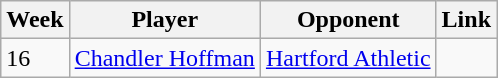<table class=wikitable style="display:inline-table;">
<tr>
<th>Week</th>
<th>Player</th>
<th>Opponent</th>
<th>Link</th>
</tr>
<tr>
<td>16</td>
<td> <a href='#'>Chandler Hoffman</a></td>
<td><a href='#'>Hartford Athletic</a></td>
<td></td>
</tr>
</table>
